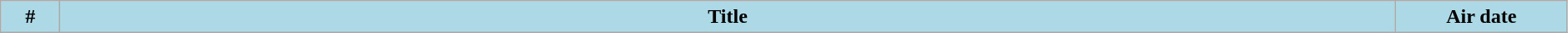<table class="wikitable plainrowheaders" style="width:99%; background:#fff;">
<tr>
<th style="background:#add8e6; width:40px;">#</th>
<th style="background: #add8e6;">Title</th>
<th style="background:#add8e6; width:130px;">Air date<br>
</th>
</tr>
</table>
